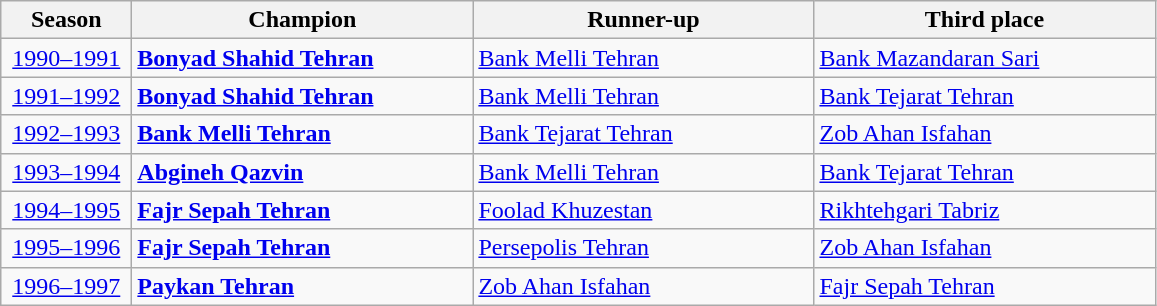<table class="wikitable">
<tr>
<th width=80>Season</th>
<th width=220>Champion</th>
<th width=220>Runner-up</th>
<th width=220>Third place</th>
</tr>
<tr>
<td align=center><a href='#'>1990–1991</a></td>
<td><strong><a href='#'>Bonyad Shahid Tehran</a></strong></td>
<td><a href='#'>Bank Melli Tehran</a></td>
<td><a href='#'>Bank Mazandaran Sari</a></td>
</tr>
<tr>
<td align=center><a href='#'>1991–1992</a></td>
<td><strong><a href='#'>Bonyad Shahid Tehran</a></strong></td>
<td><a href='#'>Bank Melli Tehran</a></td>
<td><a href='#'>Bank Tejarat Tehran</a></td>
</tr>
<tr>
<td align=center><a href='#'>1992–1993</a></td>
<td><strong><a href='#'>Bank Melli Tehran</a></strong></td>
<td><a href='#'>Bank Tejarat Tehran</a></td>
<td><a href='#'>Zob Ahan Isfahan</a></td>
</tr>
<tr>
<td align=center><a href='#'>1993–1994</a></td>
<td><strong><a href='#'>Abgineh Qazvin</a></strong></td>
<td><a href='#'>Bank Melli Tehran</a></td>
<td><a href='#'>Bank Tejarat Tehran</a></td>
</tr>
<tr>
<td align=center><a href='#'>1994–1995</a></td>
<td><strong><a href='#'>Fajr Sepah Tehran</a></strong></td>
<td><a href='#'>Foolad Khuzestan</a></td>
<td><a href='#'>Rikhtehgari Tabriz</a></td>
</tr>
<tr>
<td align=center><a href='#'>1995–1996</a></td>
<td><strong><a href='#'>Fajr Sepah Tehran</a></strong></td>
<td><a href='#'>Persepolis Tehran</a></td>
<td><a href='#'>Zob Ahan Isfahan</a></td>
</tr>
<tr>
<td align=center><a href='#'>1996–1997</a></td>
<td><strong><a href='#'>Paykan Tehran</a></strong></td>
<td><a href='#'>Zob Ahan Isfahan</a></td>
<td><a href='#'>Fajr Sepah Tehran</a></td>
</tr>
</table>
